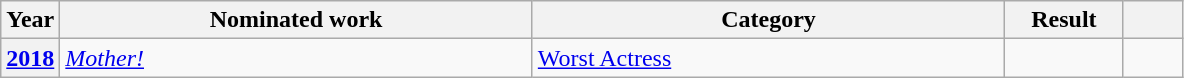<table class="wikitable plainrowheaders">
<tr>
<th scope="col" style="width:5%;">Year</th>
<th scope="col" style="width:40%;">Nominated work</th>
<th scope="col" style="width:40%;">Category</th>
<th scope="col" style="width:10%;">Result</th>
<th scope="col" style="width:5%;"></th>
</tr>
<tr>
<th scope="row" style="text-align:center;"><a href='#'>2018</a></th>
<td><em><a href='#'>Mother!</a></em></td>
<td><a href='#'>Worst Actress</a></td>
<td></td>
<td style="text-align:center;"></td>
</tr>
</table>
